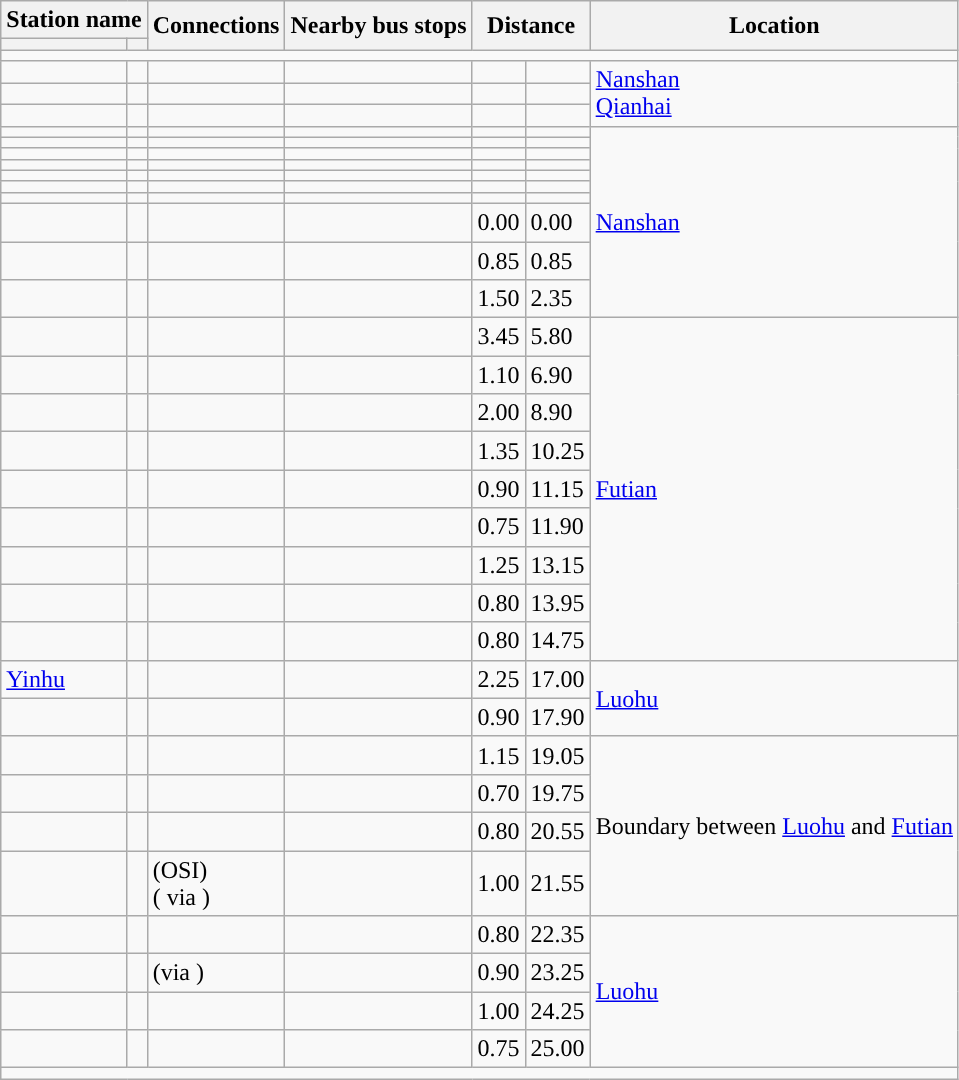<table class="wikitable">
<tr>
<th colspan="2">Station name</th>
<th rowspan="2">Connections</th>
<th rowspan="2">Nearby bus stops</th>
<th colspan="2" rowspan="2">Distance<br></th>
<th rowspan="2">Location</th>
</tr>
<tr>
<th></th>
<th></th>
</tr>
<tr style="background:#">
<td colspan = "7"></td>
</tr>
<tr>
<td></td>
<td></td>
<td></td>
<td></td>
<td></td>
<td></td>
<td rowspan=3><a href='#'>Nanshan</a><br><a href='#'>Qianhai</a></td>
</tr>
<tr>
<td></td>
<td></td>
<td></td>
<td></td>
<td></td>
<td></td>
</tr>
<tr>
<td></td>
<td></td>
<td></td>
<td></td>
<td></td>
<td></td>
</tr>
<tr>
<td></td>
<td></td>
<td></td>
<td></td>
<td></td>
<td></td>
<td rowspan=10><a href='#'>Nanshan</a></td>
</tr>
<tr>
<td></td>
<td></td>
<td></td>
<td></td>
<td></td>
<td></td>
</tr>
<tr>
<td></td>
<td></td>
<td></td>
<td></td>
<td></td>
<td></td>
</tr>
<tr>
<td></td>
<td></td>
<td></td>
<td></td>
<td></td>
<td></td>
</tr>
<tr>
<td></td>
<td></td>
<td></td>
<td></td>
<td></td>
<td></td>
</tr>
<tr>
<td></td>
<td></td>
<td></td>
<td></td>
<td></td>
<td></td>
</tr>
<tr>
<td></td>
<td></td>
<td></td>
<td></td>
<td></td>
<td></td>
</tr>
<tr>
<td></td>
<td></td>
<td> </td>
<td></td>
<td>0.00</td>
<td>0.00</td>
</tr>
<tr>
<td></td>
<td></td>
<td></td>
<td></td>
<td>0.85</td>
<td>0.85</td>
</tr>
<tr>
<td></td>
<td></td>
<td></td>
<td></td>
<td>1.50</td>
<td>2.35</td>
</tr>
<tr>
<td></td>
<td></td>
<td></td>
<td></td>
<td>3.45</td>
<td>5.80</td>
<td rowspan=9><a href='#'>Futian</a></td>
</tr>
<tr>
<td></td>
<td></td>
<td>  </td>
<td></td>
<td>1.10</td>
<td>6.90</td>
</tr>
<tr>
<td></td>
<td></td>
<td></td>
<td></td>
<td>2.00</td>
<td>8.90</td>
</tr>
<tr>
<td></td>
<td></td>
<td> </td>
<td></td>
<td>1.35</td>
<td>10.25</td>
</tr>
<tr>
<td></td>
<td></td>
<td></td>
<td></td>
<td>0.90</td>
<td>11.15</td>
</tr>
<tr>
<td></td>
<td></td>
<td></td>
<td></td>
<td>0.75</td>
<td>11.90</td>
</tr>
<tr>
<td></td>
<td></td>
<td></td>
<td></td>
<td>1.25</td>
<td>13.15</td>
</tr>
<tr>
<td></td>
<td></td>
<td></td>
<td></td>
<td>0.80</td>
<td>13.95</td>
</tr>
<tr>
<td></td>
<td></td>
<td></td>
<td></td>
<td>0.80</td>
<td>14.75</td>
</tr>
<tr>
<td><a href='#'>Yinhu</a></td>
<td></td>
<td></td>
<td></td>
<td>2.25</td>
<td>17.00</td>
<td rowspan=2><a href='#'>Luohu</a></td>
</tr>
<tr>
<td></td>
<td></td>
<td></td>
<td></td>
<td>0.90</td>
<td>17.90</td>
</tr>
<tr>
<td></td>
<td></td>
<td></td>
<td></td>
<td>1.15</td>
<td>19.05</td>
<td rowspan=4>Boundary between <a href='#'>Luohu</a> and <a href='#'>Futian</a></td>
</tr>
<tr>
<td></td>
<td></td>
<td></td>
<td></td>
<td>0.70</td>
<td>19.75</td>
</tr>
<tr>
<td></td>
<td></td>
<td></td>
<td></td>
<td>0.80</td>
<td>20.55</td>
</tr>
<tr>
<td></td>
<td></td>
<td> (OSI)<br>(    via )</td>
<td></td>
<td>1.00</td>
<td>21.55</td>
</tr>
<tr>
<td></td>
<td></td>
<td></td>
<td></td>
<td>0.80</td>
<td>22.35</td>
<td rowspan=4><a href='#'>Luohu</a></td>
</tr>
<tr>
<td></td>
<td></td>
<td> (via )</td>
<td></td>
<td>0.90</td>
<td>23.25</td>
</tr>
<tr>
<td></td>
<td></td>
<td></td>
<td></td>
<td>1.00</td>
<td>24.25</td>
</tr>
<tr>
<td></td>
<td></td>
<td></td>
<td></td>
<td>0.75</td>
<td>25.00</td>
</tr>
<tr style="background:#">
<td colspan = "7"></td>
</tr>
</table>
